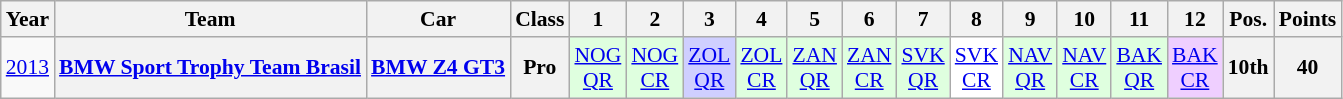<table class="wikitable" border="1" style="text-align:center; font-size:90%;">
<tr>
<th>Year</th>
<th>Team</th>
<th>Car</th>
<th>Class</th>
<th>1</th>
<th>2</th>
<th>3</th>
<th>4</th>
<th>5</th>
<th>6</th>
<th>7</th>
<th>8</th>
<th>9</th>
<th>10</th>
<th>11</th>
<th>12</th>
<th>Pos.</th>
<th>Points</th>
</tr>
<tr>
<td><a href='#'>2013</a></td>
<th><a href='#'>BMW Sport Trophy Team Brasil</a></th>
<th><a href='#'>BMW Z4 GT3</a></th>
<th>Pro</th>
<td style="background:#DFFFDF;"><a href='#'>NOG<br>QR</a><br></td>
<td style="background:#DFFFDF;"><a href='#'>NOG<br>CR</a><br></td>
<td style="background:#CFCFFF;"><a href='#'>ZOL<br>QR</a><br></td>
<td style="background:#DFFFDF;"><a href='#'>ZOL<br>CR</a><br></td>
<td style="background:#DFFFDF;"><a href='#'>ZAN<br>QR</a><br></td>
<td style="background:#DFFFDF;"><a href='#'>ZAN<br>CR</a><br></td>
<td style="background:#DFFFDF;"><a href='#'>SVK<br>QR</a><br></td>
<td style="background:#FFFFFF;"><a href='#'>SVK<br>CR</a><br></td>
<td style="background:#DFFFDF;"><a href='#'>NAV<br>QR</a><br></td>
<td style="background:#DFFFDF;"><a href='#'>NAV<br>CR</a><br></td>
<td style="background:#DFFFDF;"><a href='#'>BAK<br>QR</a><br></td>
<td style="background:#EFCFFF;"><a href='#'>BAK<br>CR</a><br></td>
<th>10th</th>
<th>40</th>
</tr>
</table>
